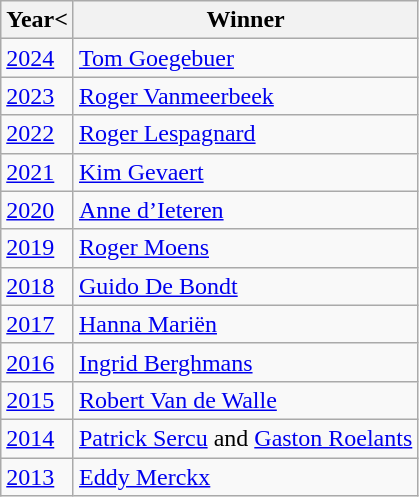<table class="wikitable">
<tr>
<th>Year<</th>
<th align="left">Winner</th>
</tr>
<tr>
<td><a href='#'>2024</a></td>
<td><a href='#'>Tom Goegebuer</a></td>
</tr>
<tr>
<td><a href='#'>2023</a></td>
<td><a href='#'>Roger Vanmeerbeek</a></td>
</tr>
<tr>
<td><a href='#'>2022</a></td>
<td><a href='#'>Roger Lespagnard</a></td>
</tr>
<tr>
<td><a href='#'>2021</a></td>
<td><a href='#'>Kim Gevaert</a></td>
</tr>
<tr>
<td><a href='#'>2020</a></td>
<td><a href='#'>Anne d’Ieteren</a></td>
</tr>
<tr>
<td><a href='#'>2019</a></td>
<td><a href='#'>Roger Moens</a></td>
</tr>
<tr>
<td><a href='#'>2018</a></td>
<td><a href='#'>Guido De Bondt</a></td>
</tr>
<tr>
<td><a href='#'>2017</a></td>
<td><a href='#'>Hanna Mariën</a></td>
</tr>
<tr>
<td><a href='#'>2016</a></td>
<td><a href='#'>Ingrid Berghmans</a></td>
</tr>
<tr>
<td><a href='#'>2015</a></td>
<td><a href='#'>Robert Van de Walle</a></td>
</tr>
<tr>
<td><a href='#'>2014</a></td>
<td><a href='#'>Patrick Sercu</a> and <a href='#'>Gaston Roelants</a></td>
</tr>
<tr>
<td><a href='#'>2013</a></td>
<td><a href='#'>Eddy Merckx</a></td>
</tr>
</table>
